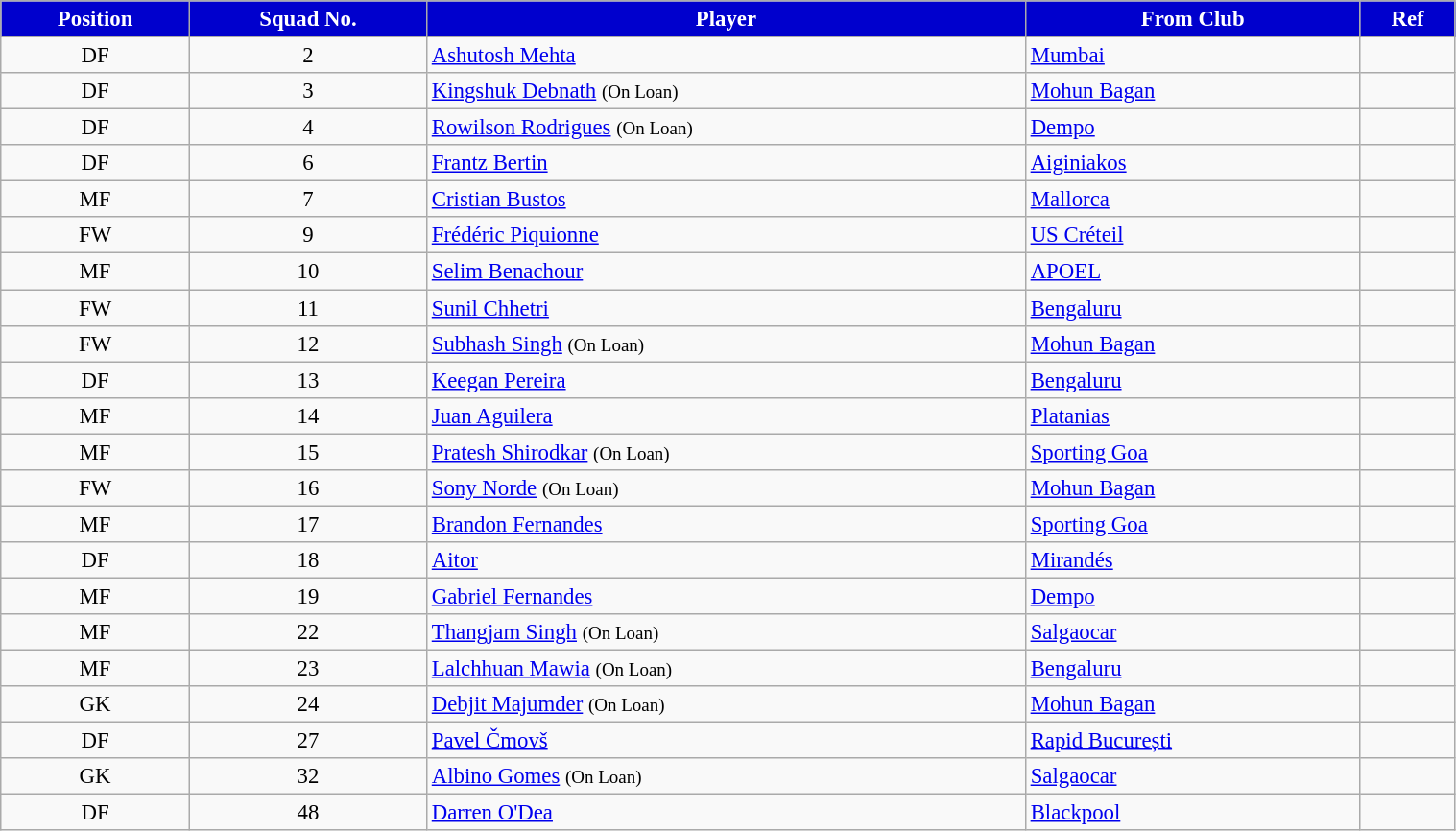<table class="wikitable sortable" style="text-align:center; font-size:95%; width:80%">
<tr>
<th style="background:#0000CD; color:white; text-align:center">Position</th>
<th style="background:#0000CD; color:white; text-align:center">Squad No.</th>
<th style="background:#0000CD; color:white; text-align:center">Player</th>
<th style="background:#0000CD; color:white; text-align:center">From Club</th>
<th style="background:#0000CD; color:white; text-align:center">Ref</th>
</tr>
<tr>
<td style="text-align:center;">DF</td>
<td style="text-align:center;">2</td>
<td style="text-align:left;"> <a href='#'>Ashutosh Mehta</a></td>
<td style="text-align:left;"> <a href='#'>Mumbai</a></td>
<td style="text-align:left;"></td>
</tr>
<tr>
<td style="text-align:center;">DF</td>
<td style="text-align:center;">3</td>
<td style="text-align:left;"> <a href='#'>Kingshuk Debnath</a>  <small>(On Loan)</small></td>
<td style="text-align:left;"> <a href='#'>Mohun Bagan</a></td>
<td style="text-align:left;"></td>
</tr>
<tr>
<td style="text-align:center;">DF</td>
<td style="text-align:center;">4</td>
<td style="text-align:left;"> <a href='#'>Rowilson Rodrigues</a>  <small>(On Loan)</small></td>
<td style="text-align:left;"> <a href='#'>Dempo</a></td>
<td style="text-align:left;"></td>
</tr>
<tr>
<td style="text-align:center;">DF</td>
<td style="text-align:center;">6</td>
<td style="text-align:left;"> <a href='#'>Frantz Bertin</a></td>
<td style="text-align:left;"> <a href='#'>Aiginiakos</a></td>
<td style="text-align:left;"></td>
</tr>
<tr>
<td style="text-align:center;">MF</td>
<td style="text-align:center;">7</td>
<td style="text-align:left;"> <a href='#'>Cristian Bustos</a></td>
<td style="text-align:left;"> <a href='#'>Mallorca</a></td>
<td style="text-align:left;"></td>
</tr>
<tr>
<td style="text-align:center;">FW</td>
<td style="text-align:center;">9</td>
<td style="text-align:left;"> <a href='#'>Frédéric Piquionne</a></td>
<td style="text-align:left;"> <a href='#'>US Créteil</a></td>
<td style="text-align:left;"></td>
</tr>
<tr>
<td style="text-align:center;">MF</td>
<td style="text-align:center;">10</td>
<td style="text-align:left;"> <a href='#'>Selim Benachour</a></td>
<td style="text-align:left;"> <a href='#'>APOEL</a></td>
<td style="text-align:left;"></td>
</tr>
<tr>
<td style="text-align:center;">FW</td>
<td style="text-align:center;">11</td>
<td style="text-align:left;"> <a href='#'>Sunil Chhetri</a></td>
<td style="text-align:left;"> <a href='#'>Bengaluru</a></td>
<td style="text-align:left;"></td>
</tr>
<tr>
<td style="text-align:center;">FW</td>
<td style="text-align:center;">12</td>
<td style="text-align:left;"> <a href='#'>Subhash Singh</a>  <small>(On Loan)</small></td>
<td style="text-align:left;"> <a href='#'>Mohun Bagan</a></td>
<td style="text-align:left;"></td>
</tr>
<tr>
<td style="text-align:center;">DF</td>
<td style="text-align:center;">13</td>
<td style="text-align:left;"> <a href='#'>Keegan Pereira</a></td>
<td style="text-align:left;"> <a href='#'>Bengaluru</a></td>
<td style="text-align:left;"></td>
</tr>
<tr>
<td style="text-align:center;">MF</td>
<td style="text-align:center;">14</td>
<td style="text-align:left;"> <a href='#'>Juan Aguilera</a></td>
<td style="text-align:left;"> <a href='#'>Platanias</a></td>
<td style="text-align:left;"></td>
</tr>
<tr>
<td style="text-align:center;">MF</td>
<td style="text-align:center;">15</td>
<td style="text-align:left;"> <a href='#'>Pratesh Shirodkar</a>  <small>(On Loan)</small></td>
<td style="text-align:left;"> <a href='#'>Sporting Goa</a></td>
<td style="text-align:left;"></td>
</tr>
<tr>
<td style="text-align:center;">FW</td>
<td style="text-align:center;">16</td>
<td style="text-align:left;"> <a href='#'>Sony Norde</a>  <small>(On Loan)</small></td>
<td style="text-align:left;"> <a href='#'>Mohun Bagan</a></td>
<td style="text-align:left;"></td>
</tr>
<tr>
<td style="text-align:center;">MF</td>
<td style="text-align:center;">17</td>
<td style="text-align:left;"> <a href='#'>Brandon Fernandes</a></td>
<td style="text-align:left;"> <a href='#'>Sporting Goa</a></td>
<td style="text-align:left;"></td>
</tr>
<tr>
<td style="text-align:center;">DF</td>
<td style="text-align:center;">18</td>
<td style="text-align:left;"> <a href='#'>Aitor</a></td>
<td style="text-align:left;"> <a href='#'>Mirandés</a></td>
<td style="text-align:left;"></td>
</tr>
<tr>
<td style="text-align:center;">MF</td>
<td style="text-align:center;">19</td>
<td style="text-align:left;"> <a href='#'>Gabriel Fernandes</a></td>
<td style="text-align:left;"> <a href='#'>Dempo</a></td>
<td style="text-align:left;"></td>
</tr>
<tr>
<td style="text-align:center;">MF</td>
<td style="text-align:center;">22</td>
<td style="text-align:left;"> <a href='#'>Thangjam Singh</a>  <small>(On Loan)</small></td>
<td style="text-align:left;"> <a href='#'>Salgaocar</a></td>
<td style="text-align:left;"></td>
</tr>
<tr>
<td style="text-align:center;">MF</td>
<td style="text-align:center;">23</td>
<td style="text-align:left;"> <a href='#'>Lalchhuan Mawia</a>  <small>(On Loan)</small></td>
<td style="text-align:left;"> <a href='#'>Bengaluru</a></td>
<td style="text-align:left;"></td>
</tr>
<tr>
<td style="text-align:center;">GK</td>
<td style="text-align:center;">24</td>
<td style="text-align:left;"> <a href='#'>Debjit Majumder</a>  <small>(On Loan)</small></td>
<td style="text-align:left;"> <a href='#'>Mohun Bagan</a></td>
<td style="text-align:left;"></td>
</tr>
<tr>
<td style="text-align:center;">DF</td>
<td style="text-align:center;">27</td>
<td style="text-align:left;"> <a href='#'>Pavel Čmovš</a></td>
<td style="text-align:left;"> <a href='#'>Rapid București</a></td>
<td style="text-align:left;"></td>
</tr>
<tr>
<td style="text-align:center;">GK</td>
<td style="text-align:center;">32</td>
<td style="text-align:left;"> <a href='#'>Albino Gomes</a>  <small>(On Loan)</small></td>
<td style="text-align:left;"> <a href='#'>Salgaocar</a></td>
<td style="text-align:left;"></td>
</tr>
<tr>
<td style="text-align:center;">DF</td>
<td style="text-align:center;">48</td>
<td style="text-align:left;"> <a href='#'>Darren O'Dea</a></td>
<td style="text-align:left;"> <a href='#'>Blackpool</a></td>
<td style="text-align:left;"></td>
</tr>
</table>
